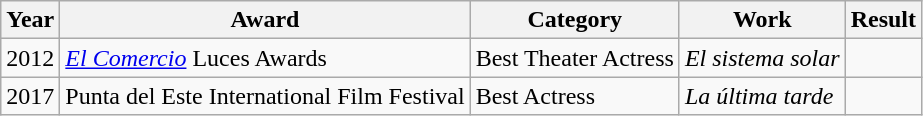<table class="wikitable">
<tr>
<th>Year</th>
<th>Award</th>
<th>Category</th>
<th>Work</th>
<th>Result</th>
</tr>
<tr>
<td>2012</td>
<td><em><a href='#'>El Comercio</a></em> Luces Awards</td>
<td>Best Theater Actress</td>
<td><em>El sistema solar</em></td>
<td></td>
</tr>
<tr>
<td>2017</td>
<td>Punta del Este International Film Festival</td>
<td>Best Actress</td>
<td><em>La última tarde</em></td>
<td></td>
</tr>
</table>
